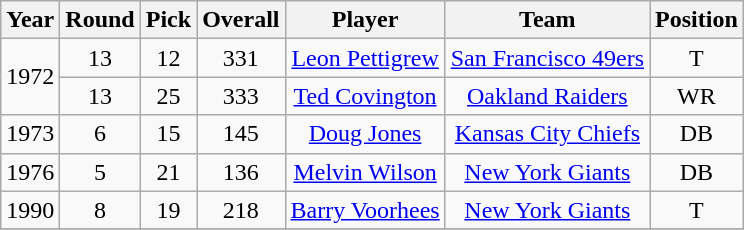<table class="wikitable sortable" style="text-align: center;">
<tr>
<th>Year</th>
<th>Round</th>
<th>Pick</th>
<th>Overall</th>
<th>Player</th>
<th>Team</th>
<th>Position</th>
</tr>
<tr>
<td rowspan="2">1972</td>
<td>13</td>
<td>12</td>
<td>331</td>
<td><a href='#'>Leon Pettigrew</a></td>
<td><a href='#'>San Francisco 49ers</a></td>
<td>T</td>
</tr>
<tr>
<td>13</td>
<td>25</td>
<td>333</td>
<td><a href='#'>Ted Covington</a></td>
<td><a href='#'>Oakland Raiders</a></td>
<td>WR</td>
</tr>
<tr>
<td>1973</td>
<td>6</td>
<td>15</td>
<td>145</td>
<td><a href='#'>Doug Jones</a></td>
<td><a href='#'>Kansas City Chiefs</a></td>
<td>DB</td>
</tr>
<tr>
<td>1976</td>
<td>5</td>
<td>21</td>
<td>136</td>
<td><a href='#'>Melvin Wilson</a></td>
<td><a href='#'>New York Giants</a></td>
<td>DB</td>
</tr>
<tr>
<td>1990</td>
<td>8</td>
<td>19</td>
<td>218</td>
<td><a href='#'>Barry Voorhees</a></td>
<td><a href='#'>New York Giants</a></td>
<td>T</td>
</tr>
<tr>
</tr>
</table>
